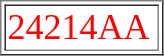<table border="1">
<tr>
<td style="background:white; font-size: 18pt; color: red"> 24214AA </td>
</tr>
</table>
